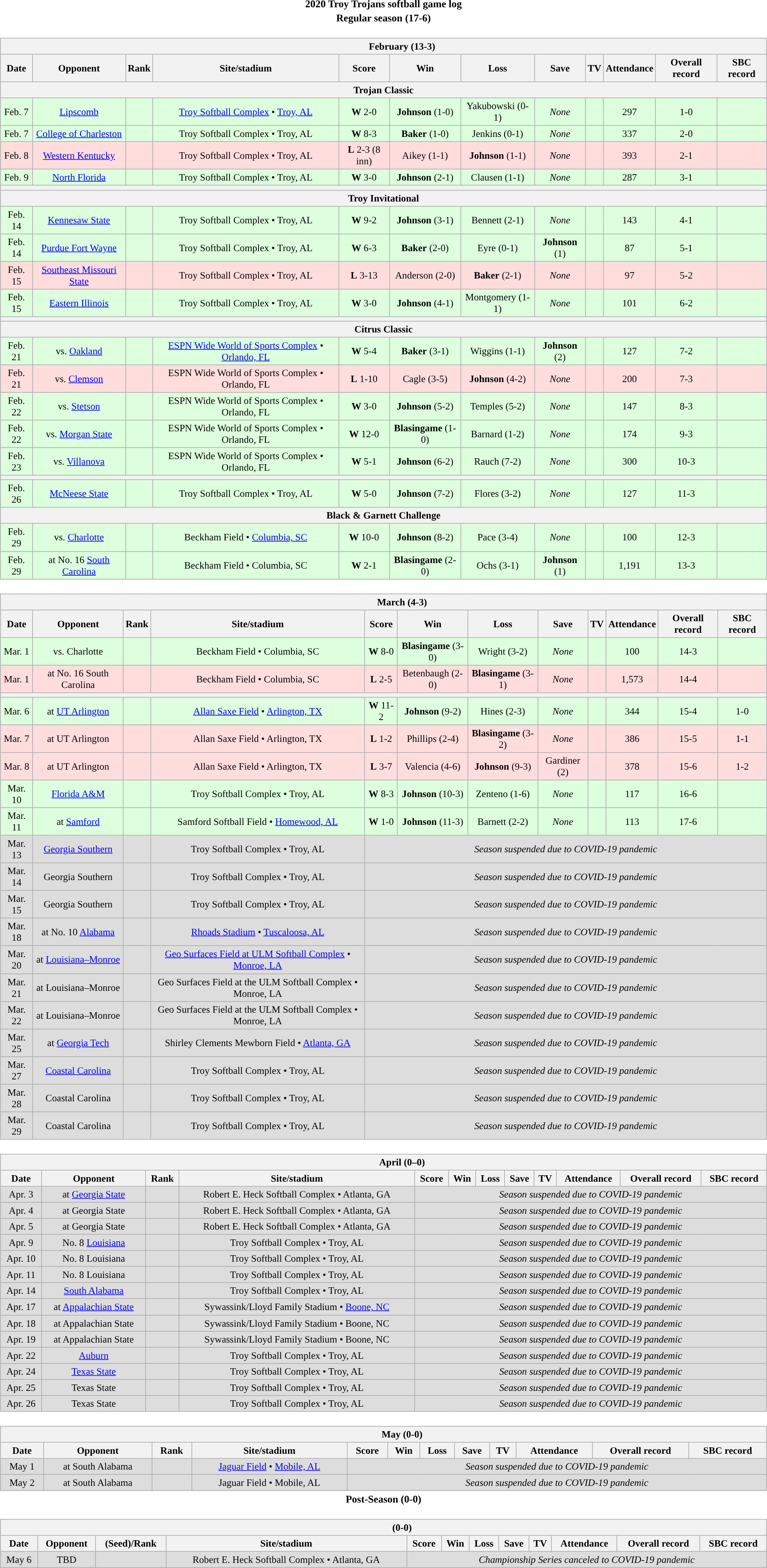<table class="toccolours" width=95% style="clear:both; margin:1.5em auto; text-align:center;">
<tr>
<th colspan=2>2020 Troy Trojans softball game log</th>
</tr>
<tr>
<th colspan=2>Regular season (17-6)</th>
</tr>
<tr valign="top">
<td><br><table class="wikitable collapsible" style="margin:auto; width:100%; text-align:center; font-size:95%">
<tr>
<th colspan=12 style="padding-left:4em;">February (13-3)</th>
</tr>
<tr>
<th>Date</th>
<th>Opponent</th>
<th>Rank</th>
<th>Site/stadium</th>
<th>Score</th>
<th>Win</th>
<th>Loss</th>
<th>Save</th>
<th>TV</th>
<th>Attendance</th>
<th>Overall record</th>
<th>SBC record</th>
</tr>
<tr>
<th colspan=12>Trojan Classic</th>
</tr>
<tr align="center" bgcolor=#ddffdd>
<td>Feb. 7</td>
<td><a href='#'>Lipscomb</a></td>
<td></td>
<td><a href='#'>Troy Softball Complex</a> • <a href='#'>Troy, AL</a></td>
<td><strong>W</strong> 2-0</td>
<td><strong>Johnson</strong> (1-0)</td>
<td>Yakubowski (0-1)</td>
<td><em>None</em></td>
<td></td>
<td>297</td>
<td>1-0</td>
<td></td>
</tr>
<tr align="center" bgcolor=#ddffdd>
<td>Feb. 7</td>
<td><a href='#'>College of Charleston</a></td>
<td></td>
<td>Troy Softball Complex • Troy, AL</td>
<td><strong>W</strong> 8-3</td>
<td><strong>Baker</strong> (1-0)</td>
<td>Jenkins (0-1)</td>
<td><em>None</em></td>
<td></td>
<td>337</td>
<td>2-0</td>
<td></td>
</tr>
<tr align="center" bgcolor=#ffdddd>
<td>Feb. 8</td>
<td><a href='#'>Western Kentucky</a></td>
<td></td>
<td>Troy Softball Complex • Troy, AL</td>
<td><strong>L</strong> 2-3 (8 inn)</td>
<td>Aikey (1-1)</td>
<td><strong>Johnson</strong> (1-1)</td>
<td><em>None</em></td>
<td></td>
<td>393</td>
<td>2-1</td>
<td></td>
</tr>
<tr align="center" bgcolor=#ddffdd>
<td>Feb. 9</td>
<td><a href='#'>North Florida</a></td>
<td></td>
<td>Troy Softball Complex • Troy, AL</td>
<td><strong>W</strong> 3-0</td>
<td><strong>Johnson</strong> (2-1)</td>
<td>Clausen (1-1)</td>
<td><em>None</em></td>
<td></td>
<td>287</td>
<td>3-1</td>
<td></td>
</tr>
<tr>
<th colspan=12></th>
</tr>
<tr>
<th colspan=12>Troy Invitational</th>
</tr>
<tr align="center" bgcolor=#ddffdd>
<td>Feb. 14</td>
<td><a href='#'>Kennesaw State</a></td>
<td></td>
<td>Troy Softball Complex • Troy, AL</td>
<td><strong>W</strong> 9-2</td>
<td><strong>Johnson</strong> (3-1)</td>
<td>Bennett (2-1)</td>
<td><em>None</em></td>
<td></td>
<td>143</td>
<td>4-1</td>
<td></td>
</tr>
<tr align="center" bgcolor=#ddffdd>
<td>Feb. 14</td>
<td><a href='#'>Purdue Fort Wayne</a></td>
<td></td>
<td>Troy Softball Complex • Troy, AL</td>
<td><strong>W</strong> 6-3</td>
<td><strong>Baker</strong> (2-0)</td>
<td>Eyre (0-1)</td>
<td><strong>Johnson</strong> (1)</td>
<td></td>
<td>87</td>
<td>5-1</td>
<td></td>
</tr>
<tr align="center" bgcolor=#ffdddd>
<td>Feb. 15</td>
<td><a href='#'>Southeast Missouri State</a></td>
<td></td>
<td>Troy Softball Complex • Troy, AL</td>
<td><strong>L</strong> 3-13</td>
<td>Anderson (2-0)</td>
<td><strong>Baker</strong> (2-1)</td>
<td><em>None</em></td>
<td></td>
<td>97</td>
<td>5-2</td>
<td></td>
</tr>
<tr align="center" bgcolor=#ddffdd>
<td>Feb. 15</td>
<td><a href='#'>Eastern Illinois</a></td>
<td></td>
<td>Troy Softball Complex • Troy, AL</td>
<td><strong>W</strong> 3-0</td>
<td><strong>Johnson</strong> (4-1)</td>
<td>Montgomery (1-1)</td>
<td><em>None</em></td>
<td></td>
<td>101</td>
<td>6-2</td>
<td></td>
</tr>
<tr>
<th colspan=12></th>
</tr>
<tr>
<th colspan=12>Citrus Classic</th>
</tr>
<tr align="center" bgcolor=#ddffdd>
<td>Feb. 21</td>
<td>vs. <a href='#'>Oakland</a></td>
<td></td>
<td><a href='#'>ESPN Wide World of Sports Complex</a> • <a href='#'>Orlando, FL</a></td>
<td><strong>W</strong> 5-4</td>
<td><strong>Baker</strong> (3-1)</td>
<td>Wiggins (1-1)</td>
<td><strong>Johnson</strong> (2)</td>
<td></td>
<td>127</td>
<td>7-2</td>
<td></td>
</tr>
<tr align="center" bgcolor=#ffdddd>
<td>Feb. 21</td>
<td>vs. <a href='#'>Clemson</a></td>
<td></td>
<td>ESPN Wide World of Sports Complex • Orlando, FL</td>
<td><strong>L</strong> 1-10</td>
<td>Cagle (3-5)</td>
<td><strong>Johnson</strong> (4-2)</td>
<td><em>None</em></td>
<td></td>
<td>200</td>
<td>7-3</td>
<td></td>
</tr>
<tr align="center" bgcolor=#ddffdd>
<td>Feb. 22</td>
<td>vs. <a href='#'>Stetson</a></td>
<td></td>
<td>ESPN Wide World of Sports Complex • Orlando, FL</td>
<td><strong>W</strong> 3-0</td>
<td><strong>Johnson</strong> (5-2)</td>
<td>Temples (5-2)</td>
<td><em>None</em></td>
<td></td>
<td>147</td>
<td>8-3</td>
<td></td>
</tr>
<tr align="center" bgcolor=#ddffdd>
<td>Feb. 22</td>
<td>vs. <a href='#'>Morgan State</a></td>
<td></td>
<td>ESPN Wide World of Sports Complex • Orlando, FL</td>
<td><strong>W</strong> 12-0</td>
<td><strong>Blasingame</strong> (1-0)</td>
<td>Barnard (1-2)</td>
<td><em>None</em></td>
<td></td>
<td>174</td>
<td>9-3</td>
<td></td>
</tr>
<tr align="center" bgcolor=#ddffdd>
<td>Feb. 23</td>
<td>vs. <a href='#'>Villanova</a></td>
<td></td>
<td>ESPN Wide World of Sports Complex • Orlando, FL</td>
<td><strong>W</strong> 5-1</td>
<td><strong>Johnson</strong> (6-2)</td>
<td>Rauch (7-2)</td>
<td><em>None</em></td>
<td></td>
<td>300</td>
<td>10-3</td>
<td></td>
</tr>
<tr>
<th colspan=12></th>
</tr>
<tr align="center" bgcolor=#ddffdd>
<td>Feb. 26</td>
<td><a href='#'>McNeese State</a></td>
<td></td>
<td>Troy Softball Complex • Troy, AL</td>
<td><strong>W</strong> 5-0</td>
<td><strong>Johnson</strong> (7-2)</td>
<td>Flores (3-2)</td>
<td><em>None</em></td>
<td></td>
<td>127</td>
<td>11-3</td>
<td></td>
</tr>
<tr>
<th colspan=12>Black & Garnett Challenge</th>
</tr>
<tr align="center" bgcolor=#ddffdd>
<td>Feb. 29</td>
<td>vs. <a href='#'>Charlotte</a></td>
<td></td>
<td>Beckham Field • <a href='#'>Columbia, SC</a></td>
<td><strong>W</strong> 10-0</td>
<td><strong>Johnson</strong> (8-2)</td>
<td>Pace (3-4)</td>
<td><em>None</em></td>
<td></td>
<td>100</td>
<td>12-3</td>
<td></td>
</tr>
<tr align="center" bgcolor=#ddffdd>
<td>Feb. 29</td>
<td>at No. 16 <a href='#'>South Carolina</a></td>
<td></td>
<td>Beckham Field • Columbia, SC</td>
<td><strong>W</strong> 2-1</td>
<td><strong>Blasingame</strong> (2-0)</td>
<td>Ochs (3-1)</td>
<td><strong>Johnson</strong> (1)</td>
<td></td>
<td>1,191</td>
<td>13-3</td>
<td></td>
</tr>
</table>
</td>
</tr>
<tr>
<td><br><table class="wikitable collapsible " style="margin:auto; width:100%; text-align:center; font-size:95%">
<tr>
<th colspan=12 style="padding-left:4em;">March (4-3)</th>
</tr>
<tr>
<th>Date</th>
<th>Opponent</th>
<th>Rank</th>
<th>Site/stadium</th>
<th>Score</th>
<th>Win</th>
<th>Loss</th>
<th>Save</th>
<th>TV</th>
<th>Attendance</th>
<th>Overall record</th>
<th>SBC record</th>
</tr>
<tr align="center" bgcolor=#ddffdd>
<td>Mar. 1</td>
<td>vs. Charlotte</td>
<td></td>
<td>Beckham Field • Columbia, SC</td>
<td><strong>W</strong> 8-0</td>
<td><strong>Blasingame</strong> (3-0)</td>
<td>Wright (3-2)</td>
<td><em>None</em></td>
<td></td>
<td>100</td>
<td>14-3</td>
<td></td>
</tr>
<tr align="center" bgcolor=#ffdddd>
<td>Mar. 1</td>
<td>at No. 16 South Carolina</td>
<td></td>
<td>Beckham Field • Columbia, SC</td>
<td><strong>L</strong> 2-5</td>
<td>Betenbaugh (2-0)</td>
<td><strong>Blasingame</strong> (3-1)</td>
<td><em>None</em></td>
<td></td>
<td>1,573</td>
<td>14-4</td>
<td></td>
</tr>
<tr>
<th colspan=12></th>
</tr>
<tr align="center" bgcolor=#ddffdd>
<td>Mar. 6</td>
<td>at <a href='#'>UT Arlington</a></td>
<td></td>
<td><a href='#'>Allan Saxe Field</a> • <a href='#'>Arlington, TX</a></td>
<td><strong>W</strong> 11-2</td>
<td><strong>Johnson</strong> (9-2)</td>
<td>Hines (2-3)</td>
<td><em>None</em></td>
<td></td>
<td>344</td>
<td>15-4</td>
<td>1-0</td>
</tr>
<tr align="center" bgcolor=#ffdddd>
<td>Mar. 7</td>
<td>at UT Arlington</td>
<td></td>
<td>Allan Saxe Field • Arlington, TX</td>
<td><strong>L</strong> 1-2</td>
<td>Phillips (2-4)</td>
<td><strong>Blasingame</strong> (3-2)</td>
<td><em>None</em></td>
<td></td>
<td>386</td>
<td>15-5</td>
<td>1-1</td>
</tr>
<tr align="center" bgcolor=#ffdddd>
<td>Mar. 8</td>
<td>at UT Arlington</td>
<td></td>
<td>Allan Saxe Field • Arlington, TX</td>
<td><strong>L</strong> 3-7</td>
<td>Valencia (4-6)</td>
<td><strong>Johnson</strong> (9-3)</td>
<td>Gardiner (2)</td>
<td></td>
<td>378</td>
<td>15-6</td>
<td>1-2</td>
</tr>
<tr align="center" bgcolor=#ddffdd>
<td>Mar. 10</td>
<td><a href='#'>Florida A&M</a></td>
<td></td>
<td>Troy Softball Complex • Troy, AL</td>
<td><strong>W</strong> 8-3</td>
<td><strong>Johnson</strong> (10-3)</td>
<td>Zenteno (1-6)</td>
<td><em>None</em></td>
<td></td>
<td>117</td>
<td>16-6</td>
<td></td>
</tr>
<tr align="center" bgcolor=#ddffdd>
<td>Mar. 11</td>
<td>at <a href='#'>Samford</a></td>
<td></td>
<td>Samford Softball Field • <a href='#'>Homewood, AL</a></td>
<td><strong>W</strong> 1-0</td>
<td><strong>Johnson</strong> (11-3)</td>
<td>Barnett (2-2)</td>
<td><em>None</em></td>
<td></td>
<td>113</td>
<td>17-6</td>
<td></td>
</tr>
<tr align="center" bgcolor=#dddddd>
<td>Mar. 13</td>
<td><a href='#'>Georgia Southern</a></td>
<td></td>
<td>Troy Softball Complex • Troy, AL</td>
<td colspan=8><em>Season suspended due to COVID-19 pandemic</em></td>
</tr>
<tr align="center" bgcolor=#dddddd>
<td>Mar. 14</td>
<td>Georgia Southern</td>
<td></td>
<td>Troy Softball Complex • Troy, AL</td>
<td colspan=8><em>Season suspended due to COVID-19 pandemic</em></td>
</tr>
<tr align="center" bgcolor=#dddddd>
<td>Mar. 15</td>
<td>Georgia Southern</td>
<td></td>
<td>Troy Softball Complex • Troy, AL</td>
<td colspan=8><em>Season suspended due to COVID-19 pandemic</em></td>
</tr>
<tr align="center" bgcolor=#dddddd>
<td>Mar. 18</td>
<td>at No. 10 <a href='#'>Alabama</a></td>
<td></td>
<td><a href='#'>Rhoads Stadium</a> • <a href='#'>Tuscaloosa, AL</a></td>
<td colspan=8><em>Season suspended due to COVID-19 pandemic</em></td>
</tr>
<tr align="center" bgcolor=#dddddd>
<td>Mar. 20</td>
<td>at <a href='#'>Louisiana–Monroe</a></td>
<td></td>
<td><a href='#'>Geo Surfaces Field at ULM Softball Complex</a> • <a href='#'>Monroe, LA</a></td>
<td colspan=8><em>Season suspended due to COVID-19 pandemic</em></td>
</tr>
<tr align="center" bgcolor=#dddddd>
<td>Mar. 21</td>
<td>at Louisiana–Monroe</td>
<td></td>
<td>Geo Surfaces Field at the ULM Softball Complex • Monroe, LA</td>
<td colspan=8><em>Season suspended due to COVID-19 pandemic</em></td>
</tr>
<tr align="center" bgcolor=#dddddd>
<td>Mar. 22</td>
<td>at Louisiana–Monroe</td>
<td></td>
<td>Geo Surfaces Field at the ULM Softball Complex • Monroe, LA</td>
<td colspan=8><em>Season suspended due to COVID-19 pandemic</em></td>
</tr>
<tr align="center" bgcolor=#dddddd>
<td>Mar. 25</td>
<td>at <a href='#'>Georgia Tech</a></td>
<td></td>
<td>Shirley Clements Mewborn Field • <a href='#'>Atlanta, GA</a></td>
<td colspan=8><em>Season suspended due to COVID-19 pandemic</em></td>
</tr>
<tr align="center" bgcolor=#dddddd>
<td>Mar. 27</td>
<td><a href='#'>Coastal Carolina</a></td>
<td></td>
<td>Troy Softball Complex • Troy, AL</td>
<td colspan=8><em>Season suspended due to COVID-19 pandemic</em></td>
</tr>
<tr align="center" bgcolor=#dddddd>
<td>Mar. 28</td>
<td>Coastal Carolina</td>
<td></td>
<td>Troy Softball Complex • Troy, AL</td>
<td colspan=8><em>Season suspended due to COVID-19 pandemic</em></td>
</tr>
<tr align="center" bgcolor=#dddddd>
<td>Mar. 29</td>
<td>Coastal Carolina</td>
<td></td>
<td>Troy Softball Complex • Troy, AL</td>
<td colspan=8><em>Season suspended due to COVID-19 pandemic</em></td>
</tr>
</table>
</td>
</tr>
<tr>
<td><br><table class="wikitable collapsible " style="margin:auto; width:100%; text-align:center; font-size:95%">
<tr>
<th colspan=12 style="padding-left:4em;">April (0–0)</th>
</tr>
<tr>
<th>Date</th>
<th>Opponent</th>
<th>Rank</th>
<th>Site/stadium</th>
<th>Score</th>
<th>Win</th>
<th>Loss</th>
<th>Save</th>
<th>TV</th>
<th>Attendance</th>
<th>Overall record</th>
<th>SBC record</th>
</tr>
<tr align="center" bgcolor=#dddddd>
<td>Apr. 3</td>
<td>at <a href='#'>Georgia State</a></td>
<td></td>
<td>Robert E. Heck Softball Complex • Atlanta, GA</td>
<td colspan=8><em>Season suspended due to COVID-19 pandemic</em></td>
</tr>
<tr align="center" bgcolor=#dddddd>
<td>Apr. 4</td>
<td>at Georgia State</td>
<td></td>
<td>Robert E. Heck Softball Complex • Atlanta, GA</td>
<td colspan=8><em>Season suspended due to COVID-19 pandemic</em></td>
</tr>
<tr align="center" bgcolor=#dddddd>
<td>Apr. 5</td>
<td>at Georgia State</td>
<td></td>
<td>Robert E. Heck Softball Complex • Atlanta, GA</td>
<td colspan=8><em>Season suspended due to COVID-19 pandemic</em></td>
</tr>
<tr align="center" bgcolor=#dddddd>
<td>Apr. 9</td>
<td>No. 8 <a href='#'>Louisiana</a></td>
<td></td>
<td>Troy Softball Complex • Troy, AL</td>
<td colspan=8><em>Season suspended due to COVID-19 pandemic</em></td>
</tr>
<tr align="center" bgcolor=#dddddd>
<td>Apr. 10</td>
<td>No. 8 Louisiana</td>
<td></td>
<td>Troy Softball Complex • Troy, AL</td>
<td colspan=8><em>Season suspended due to COVID-19 pandemic</em></td>
</tr>
<tr align="center" bgcolor=#dddddd>
<td>Apr. 11</td>
<td>No. 8 Louisiana</td>
<td></td>
<td>Troy Softball Complex • Troy, AL</td>
<td colspan=8><em>Season suspended due to COVID-19 pandemic</em></td>
</tr>
<tr align="center" bgcolor=#dddddd>
<td>Apr. 14</td>
<td><a href='#'>South Alabama</a></td>
<td></td>
<td>Troy Softball Complex • Troy, AL</td>
<td colspan=8><em>Season suspended due to COVID-19 pandemic</em></td>
</tr>
<tr align="center" bgcolor=#dddddd>
<td>Apr. 17</td>
<td>at <a href='#'>Appalachian State</a></td>
<td></td>
<td>Sywassink/Lloyd Family Stadium • <a href='#'>Boone, NC</a></td>
<td colspan=8><em>Season suspended due to COVID-19 pandemic</em></td>
</tr>
<tr align="center" bgcolor=#dddddd>
<td>Apr. 18</td>
<td>at Appalachian State</td>
<td></td>
<td>Sywassink/Lloyd Family Stadium • Boone, NC</td>
<td colspan=8><em>Season suspended due to COVID-19 pandemic</em></td>
</tr>
<tr align="center" bgcolor=#dddddd>
<td>Apr. 19</td>
<td>at Appalachian State</td>
<td></td>
<td>Sywassink/Lloyd Family Stadium • Boone, NC</td>
<td colspan=8><em>Season suspended due to COVID-19 pandemic</em></td>
</tr>
<tr align="center" bgcolor=#dddddd>
<td>Apr. 22</td>
<td><a href='#'>Auburn</a></td>
<td></td>
<td>Troy Softball Complex • Troy, AL</td>
<td colspan=8><em>Season suspended due to COVID-19 pandemic</em></td>
</tr>
<tr align="center" bgcolor=#dddddd>
<td>Apr. 24</td>
<td><a href='#'>Texas State</a></td>
<td></td>
<td>Troy Softball Complex • Troy, AL</td>
<td colspan=8><em>Season suspended due to COVID-19 pandemic</em></td>
</tr>
<tr align="center" bgcolor=#dddddd>
<td>Apr. 25</td>
<td>Texas State</td>
<td></td>
<td>Troy Softball Complex • Troy, AL</td>
<td colspan=8><em>Season suspended due to COVID-19 pandemic</em></td>
</tr>
<tr align="center" bgcolor=#dddddd>
<td>Apr. 26</td>
<td>Texas State</td>
<td></td>
<td>Troy Softball Complex • Troy, AL</td>
<td colspan=8><em>Season suspended due to COVID-19 pandemic</em></td>
</tr>
</table>
</td>
</tr>
<tr>
<td><br><table class="wikitable collapsible " style="margin:auto; width:100%; text-align:center; font-size:95%">
<tr>
<th colspan=12 style="padding-left:4em;">May (0-0)</th>
</tr>
<tr>
<th>Date</th>
<th>Opponent</th>
<th>Rank</th>
<th>Site/stadium</th>
<th>Score</th>
<th>Win</th>
<th>Loss</th>
<th>Save</th>
<th>TV</th>
<th>Attendance</th>
<th>Overall record</th>
<th>SBC record</th>
</tr>
<tr align="center" bgcolor=#dddddd>
<td>May 1</td>
<td>at South Alabama</td>
<td></td>
<td><a href='#'>Jaguar Field</a> • <a href='#'>Mobile, AL</a></td>
<td colspan=8><em>Season suspended due to COVID-19 pandemic</em></td>
</tr>
<tr align="center" bgcolor=#dddddd>
<td>May 2</td>
<td>at South Alabama</td>
<td></td>
<td>Jaguar Field • Mobile, AL</td>
<td colspan=8><em>Season suspended due to COVID-19 pandemic</em></td>
</tr>
</table>
</td>
</tr>
<tr>
<th colspan=2>Post-Season (0-0)</th>
</tr>
<tr>
<td><br><table class="wikitable collapsible" style="margin:auto; width:100%; text-align:center; font-size:95%">
<tr>
<th colspan=12 style="padding-left:4em;"> (0-0)</th>
</tr>
<tr>
<th>Date</th>
<th>Opponent</th>
<th>(Seed)/Rank</th>
<th>Site/stadium</th>
<th>Score</th>
<th>Win</th>
<th>Loss</th>
<th>Save</th>
<th>TV</th>
<th>Attendance</th>
<th>Overall record</th>
<th>SBC record</th>
</tr>
<tr align="center" bgcolor=#dddddd>
<td>May 6</td>
<td>TBD</td>
<td></td>
<td>Robert E. Heck Softball Complex • Atlanta, GA</td>
<td colspan=8><em>Championship Series canceled to COVID-19 pandemic</em></td>
</tr>
</table>
</td>
</tr>
</table>
